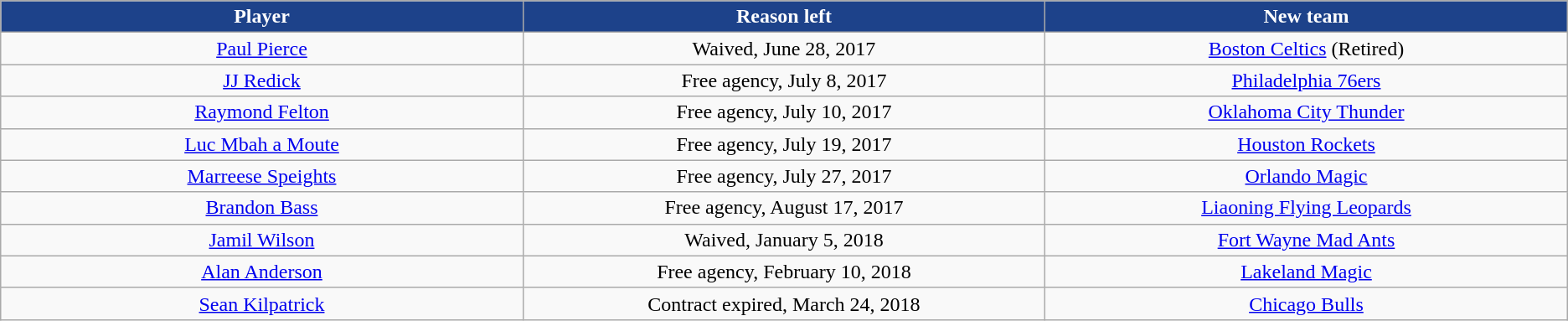<table class="wikitable sortable sortable" style="text-align: center">
<tr>
<th style="background:#1d428a; color:white" width="10%">Player</th>
<th style="background:#1d428a; color:white" width="10%">Reason left</th>
<th style="background:#1d428a; color:white" width="10%">New team</th>
</tr>
<tr style="text-align: center">
<td><a href='#'>Paul Pierce</a></td>
<td>Waived, June 28, 2017</td>
<td><a href='#'>Boston Celtics</a> (Retired)</td>
</tr>
<tr style="text-align: center">
<td><a href='#'>JJ Redick</a></td>
<td>Free agency, July 8, 2017</td>
<td><a href='#'>Philadelphia 76ers</a></td>
</tr>
<tr style="text-align: center">
<td><a href='#'>Raymond Felton</a></td>
<td>Free agency, July 10, 2017</td>
<td><a href='#'>Oklahoma City Thunder</a></td>
</tr>
<tr style="text-align: center">
<td><a href='#'>Luc Mbah a Moute</a></td>
<td>Free agency, July 19, 2017</td>
<td><a href='#'>Houston Rockets</a></td>
</tr>
<tr style="text-align: center">
<td><a href='#'>Marreese Speights</a></td>
<td>Free agency, July 27, 2017</td>
<td><a href='#'>Orlando Magic</a></td>
</tr>
<tr style="text-align: center">
<td><a href='#'>Brandon Bass</a></td>
<td>Free agency, August 17, 2017</td>
<td> <a href='#'>Liaoning Flying Leopards</a></td>
</tr>
<tr style="text-align: center">
<td><a href='#'>Jamil Wilson</a></td>
<td>Waived, January 5, 2018</td>
<td><a href='#'>Fort Wayne Mad Ants</a></td>
</tr>
<tr style="text-align: center">
<td><a href='#'>Alan Anderson</a></td>
<td>Free agency, February 10, 2018</td>
<td><a href='#'>Lakeland Magic</a></td>
</tr>
<tr style="text-align: center">
<td><a href='#'>Sean Kilpatrick</a></td>
<td>Contract expired, March 24, 2018</td>
<td><a href='#'>Chicago Bulls</a></td>
</tr>
</table>
